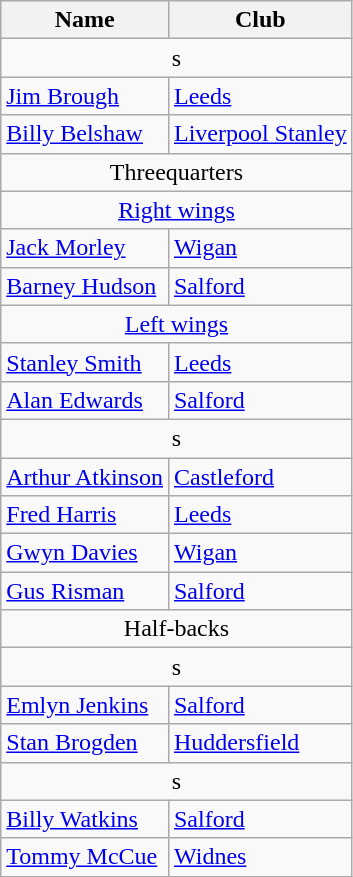<table class="wikitable">
<tr>
<th>Name</th>
<th>Club</th>
</tr>
<tr>
<td colspan="2" style="text-align: center;">s</td>
</tr>
<tr>
<td><a href='#'>Jim Brough</a></td>
<td><a href='#'>Leeds</a></td>
</tr>
<tr>
<td><a href='#'>Billy Belshaw</a></td>
<td><a href='#'>Liverpool Stanley</a></td>
</tr>
<tr>
<td colspan="2" style="text-align: center;">Threequarters</td>
</tr>
<tr>
<td colspan="2" style="text-align: center;"><a href='#'>Right wings</a></td>
</tr>
<tr>
<td><a href='#'>Jack Morley</a></td>
<td><a href='#'>Wigan</a></td>
</tr>
<tr>
<td><a href='#'>Barney Hudson</a></td>
<td><a href='#'>Salford</a></td>
</tr>
<tr>
<td colspan="2" style="text-align: center;"><a href='#'>Left wings</a></td>
</tr>
<tr>
<td><a href='#'>Stanley Smith</a></td>
<td><a href='#'>Leeds</a></td>
</tr>
<tr>
<td><a href='#'>Alan Edwards</a></td>
<td><a href='#'>Salford</a></td>
</tr>
<tr>
<td colspan="2" style="text-align: center;">s</td>
</tr>
<tr>
<td><a href='#'>Arthur Atkinson</a></td>
<td><a href='#'>Castleford</a></td>
</tr>
<tr>
<td><a href='#'>Fred Harris</a></td>
<td><a href='#'>Leeds</a></td>
</tr>
<tr>
<td><a href='#'>Gwyn Davies</a></td>
<td><a href='#'>Wigan</a></td>
</tr>
<tr>
<td><a href='#'>Gus Risman</a></td>
<td><a href='#'>Salford</a></td>
</tr>
<tr>
<td colspan="2" style="text-align: center;">Half-backs</td>
</tr>
<tr>
<td colspan="2" style="text-align: center;">s</td>
</tr>
<tr>
<td><a href='#'>Emlyn Jenkins</a></td>
<td><a href='#'>Salford</a></td>
</tr>
<tr>
<td><a href='#'>Stan Brogden</a></td>
<td><a href='#'>Huddersfield</a></td>
</tr>
<tr>
<td colspan="2" style="text-align: center;">s</td>
</tr>
<tr>
<td><a href='#'>Billy Watkins</a></td>
<td><a href='#'>Salford</a></td>
</tr>
<tr>
<td><a href='#'>Tommy McCue</a></td>
<td><a href='#'>Widnes</a></td>
</tr>
</table>
